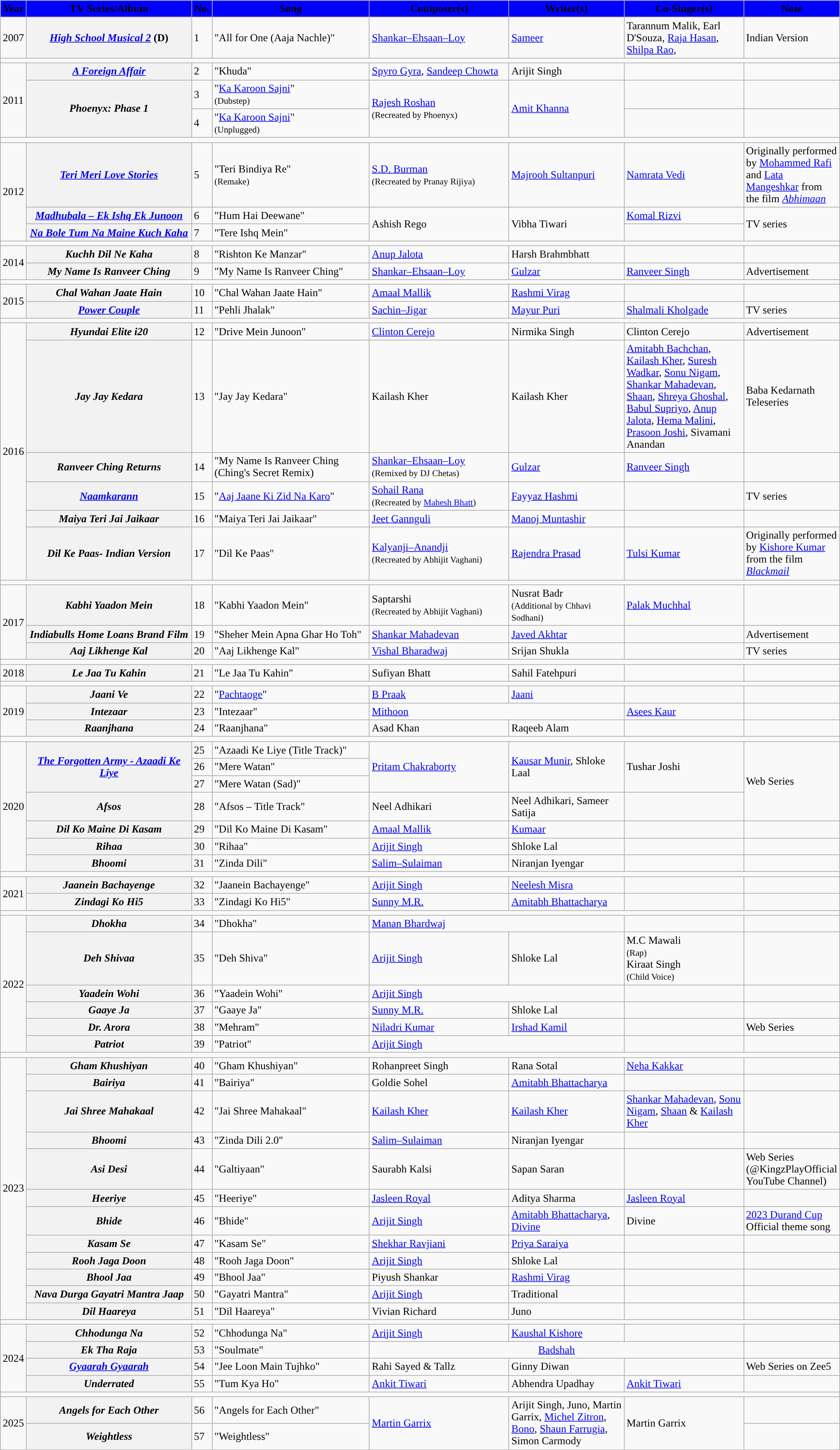<table class="wikitable plainrowheaders" style="width:100%;" textcolor:#000;">
<tr style="background: Blue ; text-align:center;">
<td><strong>Year</strong></td>
<td scope="col" style="width:24%;"><strong>TV Series/Album</strong></td>
<td><strong>No.</strong></td>
<td scope="col" style="width:23%;"><strong>Song</strong></td>
<td scope="col" style="width:20%;"><strong>Composer(s)</strong></td>
<td scope="col" style="width:16%;"><strong>Writer(s)</strong></td>
<td scope="col" style="width:18%;"><strong>Co-Singer(s)</strong></td>
<td scope="col" style="width:18%;"><strong>Note</strong></td>
</tr>
<tr>
<td>2007</td>
<th scope="row"><em><a href='#'>High School Musical 2</a></em> (D)</th>
<td>1</td>
<td>"All for One (Aaja Nachle)"</td>
<td><a href='#'>Shankar–Ehsaan–Loy</a></td>
<td><a href='#'>Sameer</a></td>
<td>Tarannum Malik, Earl D'Souza, <a href='#'>Raja Hasan</a>, <a href='#'>Shilpa Rao</a>,</td>
<td>Indian Version</td>
</tr>
<tr>
<td colspan="8"></td>
</tr>
<tr>
<td rowspan="3">2011</td>
<th scope="row"><em><a href='#'>A Foreign Affair</a></em></th>
<td>2</td>
<td>"Khuda"</td>
<td><a href='#'>Spyro Gyra</a>, <a href='#'>Sandeep Chowta</a></td>
<td>Arijit Singh</td>
<td></td>
<td></td>
</tr>
<tr>
<th rowspan="2" scope="row"><em>Phoenyx: Phase 1</em></th>
<td>3</td>
<td>"<a href='#'>Ka Karoon Sajni</a>"<br><small>(Dubstep)</small></td>
<td rowspan="2"><a href='#'>Rajesh Roshan</a><br><small>(Recreated by Phoenyx)</small></td>
<td rowspan="2"><a href='#'>Amit Khanna</a></td>
<td></td>
<td></td>
</tr>
<tr>
<td>4</td>
<td>"<a href='#'>Ka Karoon Sajni</a>"<br><small>(Unplugged)</small></td>
<td></td>
<td></td>
</tr>
<tr>
<td colspan="8"></td>
</tr>
<tr>
<td rowspan="3">2012</td>
<th scope="row"><em><a href='#'>Teri Meri Love Stories</a></em></th>
<td>5</td>
<td>"Teri Bindiya Re" <br><small>(Remake)</small></td>
<td><a href='#'>S.D. Burman</a> <br><small>(Recreated by Pranay Rijiya)</small></td>
<td><a href='#'>Majrooh Sultanpuri</a></td>
<td><a href='#'>Namrata Vedi</a></td>
<td>Originally performed by <a href='#'>Mohammed Rafi</a> and <a href='#'>Lata Mangeshkar</a> from the film <em><a href='#'>Abhimaan</a></em></td>
</tr>
<tr>
<th scope="row"><em><a href='#'>Madhubala – Ek Ishq Ek Junoon</a></em></th>
<td>6</td>
<td>"Hum Hai Deewane"</td>
<td rowspan="2">Ashish Rego</td>
<td rowspan="2">Vibha Tiwari</td>
<td><a href='#'>Komal Rizvi</a></td>
<td rowspan="2">TV series</td>
</tr>
<tr>
<th scope="row"><em><a href='#'>Na Bole Tum Na Maine Kuch Kaha</a></em></th>
<td>7</td>
<td>"Tere Ishq Mein"</td>
<td></td>
</tr>
<tr>
<td colspan="8"></td>
</tr>
<tr>
<td rowspan="2">2014</td>
<th scope="row"><em>Kuchh Dil Ne Kaha</em></th>
<td>8</td>
<td>"Rishton Ke Manzar"</td>
<td><a href='#'>Anup Jalota</a></td>
<td>Harsh Brahmbhatt</td>
<td></td>
<td></td>
</tr>
<tr>
<th scope="row"><em>My Name Is Ranveer Ching</em></th>
<td>9</td>
<td>"My Name Is Ranveer Ching"</td>
<td><a href='#'>Shankar–Ehsaan–Loy</a></td>
<td><a href='#'>Gulzar</a></td>
<td><a href='#'>Ranveer Singh</a></td>
<td>Advertisement</td>
</tr>
<tr>
<td colspan="8"></td>
</tr>
<tr>
<td rowspan="2">2015</td>
<th scope="row"><em>Chal Wahan Jaate Hain</em></th>
<td>10</td>
<td>"Chal Wahan Jaate Hain"</td>
<td><a href='#'>Amaal Mallik</a></td>
<td><a href='#'>Rashmi Virag</a></td>
<td></td>
<td></td>
</tr>
<tr>
<th scope="row"><em><a href='#'>Power Couple</a></em></th>
<td>11</td>
<td>"Pehli Jhalak"</td>
<td><a href='#'>Sachin–Jigar</a></td>
<td><a href='#'>Mayur Puri</a></td>
<td><a href='#'>Shalmali Kholgade</a></td>
<td>TV series</td>
</tr>
<tr>
<td colspan="8"></td>
</tr>
<tr>
<td rowspan="6">2016</td>
<th scope="row"><em>Hyundai Elite i20</em></th>
<td>12</td>
<td>"Drive Mein Junoon"</td>
<td><a href='#'>Clinton Cerejo</a></td>
<td>Nirmika Singh</td>
<td>Clinton Cerejo</td>
<td>Advertisement</td>
</tr>
<tr>
<th scope="row"><em>Jay Jay Kedara</em></th>
<td>13</td>
<td>"Jay Jay Kedara"</td>
<td>Kailash Kher</td>
<td>Kailash Kher</td>
<td><a href='#'>Amitabh Bachchan</a>, <a href='#'>Kailash Kher</a>, <a href='#'>Suresh Wadkar</a>, <a href='#'>Sonu Nigam</a>, <a href='#'>Shankar Mahadevan</a>, <a href='#'>Shaan</a>, <a href='#'>Shreya Ghoshal</a>, <a href='#'>Babul Supriyo</a>, <a href='#'>Anup Jalota</a>, <a href='#'>Hema Malini</a>, <a href='#'>Prasoon Joshi</a>, Sivamani Anandan</td>
<td>Baba Kedarnath Teleseries</td>
</tr>
<tr>
<th scope="row"><em>Ranveer Ching Returns</em></th>
<td>14</td>
<td>"My Name Is Ranveer Ching (Ching's Secret Remix)</td>
<td><a href='#'>Shankar–Ehsaan–Loy</a><br><small>(Remixed by DJ Chetas)</small></td>
<td><a href='#'>Gulzar</a></td>
<td><a href='#'>Ranveer Singh</a></td>
<td></td>
</tr>
<tr>
<th scope="row"><em><a href='#'>Naamkarann</a></em></th>
<td>15</td>
<td>"<a href='#'>Aaj Jaane Ki Zid Na Karo</a>"</td>
<td><a href='#'>Sohail Rana</a> <br><small>(Recreated by <a href='#'>Mahesh Bhatt</a>)</small></td>
<td><a href='#'>Fayyaz Hashmi</a></td>
<td></td>
<td>TV series</td>
</tr>
<tr>
<th scope="row"><em>Maiya Teri Jai Jaikaar</em></th>
<td>16</td>
<td>"Maiya Teri Jai Jaikaar"</td>
<td><a href='#'>Jeet Gannguli</a></td>
<td><a href='#'>Manoj Muntashir</a></td>
<td></td>
<td></td>
</tr>
<tr>
<th scope="row"><em>Dil Ke Paas- Indian Version</em></th>
<td>17</td>
<td>"Dil Ke Paas"</td>
<td><a href='#'>Kalyanji–Anandji</a><br><small>(Recreated by Abhijit Vaghani)</small></td>
<td><a href='#'>Rajendra Prasad</a></td>
<td><a href='#'>Tulsi Kumar</a></td>
<td>Originally performed by <a href='#'>Kishore Kumar</a> from the film <em><a href='#'>Blackmail</a></em></td>
</tr>
<tr>
<td colspan="8"></td>
</tr>
<tr>
<td rowspan="3">2017</td>
<th scope="row"><em>Kabhi Yaadon Mein</em></th>
<td>18</td>
<td>"Kabhi Yaadon Mein"</td>
<td>Saptarshi<br><small>(Recreated by Abhijit Vaghani)</small></td>
<td>Nusrat Badr<br><small>(Additional by Chhavi Sodhani)</small></td>
<td><a href='#'>Palak Muchhal</a></td>
<td></td>
</tr>
<tr>
<th scope="row"><em>Indiabulls Home Loans Brand Film</em></th>
<td>19</td>
<td>"Sheher Mein Apna Ghar Ho Toh"</td>
<td><a href='#'>Shankar Mahadevan</a></td>
<td><a href='#'>Javed Akhtar</a></td>
<td></td>
<td>Advertisement</td>
</tr>
<tr>
<th scope="row"><em>Aaj Likhenge Kal</em></th>
<td>20</td>
<td>"Aaj Likhenge Kal"</td>
<td><a href='#'>Vishal Bharadwaj</a></td>
<td>Srijan Shukla</td>
<td></td>
<td>TV series</td>
</tr>
<tr>
<td colspan="8"></td>
</tr>
<tr>
<td>2018</td>
<th scope="row"><em>Le Jaa Tu Kahin</em></th>
<td>21</td>
<td>"Le Jaa Tu Kahin"</td>
<td>Sufiyan Bhatt</td>
<td>Sahil Fatehpuri</td>
<td></td>
<td></td>
</tr>
<tr>
<td colspan="8"></td>
</tr>
<tr>
<td rowspan="3">2019</td>
<th scope="row"><em>Jaani Ve</em></th>
<td>22</td>
<td>"<a href='#'>Pachtaoge</a>"</td>
<td><a href='#'>B Praak</a></td>
<td><a href='#'>Jaani</a></td>
<td></td>
<td></td>
</tr>
<tr>
<th scope="row"><em>Intezaar</em></th>
<td>23</td>
<td>"Intezaar"</td>
<td colspan="2"><a href='#'>Mithoon</a></td>
<td><a href='#'>Asees Kaur</a></td>
<td></td>
</tr>
<tr>
<th scope="row"><em>Raanjhana</em></th>
<td>24</td>
<td>"Raanjhana"</td>
<td>Asad Khan</td>
<td>Raqeeb Alam</td>
<td></td>
<td></td>
</tr>
<tr>
<td colspan="8"></td>
</tr>
<tr>
<td rowspan="7">2020</td>
<th rowspan="3" scope="row"><em><a href='#'>The Forgotten Army - Azaadi Ke Liye</a></em></th>
<td>25</td>
<td>"Azaadi Ke Liye (Title Track)"</td>
<td rowspan="3"><a href='#'>Pritam Chakraborty</a></td>
<td rowspan="3"><a href='#'>Kausar Munir</a>, Shloke Laal</td>
<td rowspan="3">Tushar Joshi</td>
<td rowspan="4">Web Series</td>
</tr>
<tr>
<td>26</td>
<td>"Mere Watan"</td>
</tr>
<tr>
<td>27</td>
<td>"Mere Watan (Sad)"</td>
</tr>
<tr>
<th scope="row"><em>Afsos</em></th>
<td>28</td>
<td>"Afsos – Title Track"</td>
<td>Neel Adhikari</td>
<td>Neel Adhikari, Sameer Satija</td>
<td></td>
</tr>
<tr>
<th scope="row"><em>Dil Ko Maine Di Kasam</em></th>
<td>29</td>
<td>"Dil Ko Maine Di Kasam"</td>
<td><a href='#'>Amaal Mallik</a></td>
<td><a href='#'>Kumaar</a></td>
<td></td>
<td></td>
</tr>
<tr>
<th scope="row"><em>Rihaa</em></th>
<td>30</td>
<td>"Rihaa"</td>
<td><a href='#'>Arijit Singh</a></td>
<td>Shloke Lal</td>
<td></td>
<td></td>
</tr>
<tr>
<th scope="row"><em>Bhoomi</em></th>
<td>31</td>
<td>"Zinda Dili"</td>
<td><a href='#'>Salim–Sulaiman</a></td>
<td>Niranjan Iyengar</td>
<td></td>
<td></td>
</tr>
<tr>
<td colspan="8"></td>
</tr>
<tr>
<td rowspan="2">2021</td>
<th scope="row"><em>Jaanein Bachayenge</em></th>
<td>32</td>
<td>"Jaanein Bachayenge"</td>
<td><a href='#'>Arijit Singh</a></td>
<td><a href='#'>Neelesh Misra</a></td>
<td></td>
<td></td>
</tr>
<tr>
<th scope="row"><em>Zindagi Ko Hi5</em></th>
<td>33</td>
<td>"Zindagi Ko Hi5"</td>
<td><a href='#'>Sunny M.R.</a></td>
<td><a href='#'>Amitabh Bhattacharya</a></td>
<td></td>
<td></td>
</tr>
<tr>
<td colspan="8"></td>
</tr>
<tr>
<td rowspan="6">2022</td>
<th scope="row"><em>Dhokha</em></th>
<td>34</td>
<td>"Dhokha"</td>
<td colspan="2"><a href='#'>Manan Bhardwaj</a></td>
<td></td>
<td></td>
</tr>
<tr>
<th scope="row"><em>Deh Shivaa</em></th>
<td>35</td>
<td>"Deh Shiva"</td>
<td><a href='#'>Arijit Singh</a></td>
<td>Shloke Lal</td>
<td>M.C Mawali<br><small>(Rap)</small><br>Kiraat Singh<br><small>(Child Voice)</small></td>
<td></td>
</tr>
<tr>
<th scope="row"><em>Yaadein Wohi</em></th>
<td>36</td>
<td>"Yaadein Wohi"</td>
<td Colspan="2"><a href='#'>Arijit Singh</a></td>
<td></td>
<td></td>
</tr>
<tr>
<th scope="row"><em>Gaaye Ja</em></th>
<td>37</td>
<td>"Gaaye Ja"</td>
<td><a href='#'>Sunny M.R.</a></td>
<td>Shloke Lal</td>
<td></td>
<td></td>
</tr>
<tr>
<th scope="row"><em>Dr. Arora</em></th>
<td>38</td>
<td>"Mehram"</td>
<td><a href='#'>Niladri Kumar</a></td>
<td><a href='#'>Irshad Kamil</a></td>
<td></td>
<td>Web Series</td>
</tr>
<tr>
<th scope="row"><em>Patriot</em></th>
<td>39</td>
<td>"Patriot"</td>
<td Colspan="2"><a href='#'>Arijit Singh</a></td>
<td></td>
<td></td>
</tr>
<tr>
<td colspan="8"></td>
</tr>
<tr>
<td rowspan="12">2023</td>
<th scope="row"><em>Gham Khushiyan</em></th>
<td>40</td>
<td>"Gham Khushiyan"</td>
<td>Rohanpreet Singh</td>
<td>Rana Sotal</td>
<td><a href='#'>Neha Kakkar</a></td>
<td></td>
</tr>
<tr>
<th scope="row"><em>Bairiya</em></th>
<td>41</td>
<td>"Bairiya"</td>
<td>Goldie Sohel</td>
<td><a href='#'>Amitabh Bhattacharya</a></td>
<td></td>
<td></td>
</tr>
<tr>
<th scope="row"><em>Jai Shree Mahakaal</em></th>
<td>42</td>
<td>"Jai Shree Mahakaal"</td>
<td><a href='#'>Kailash Kher</a></td>
<td><a href='#'>Kailash Kher</a></td>
<td><a href='#'>Shankar Mahadevan</a>, <a href='#'>Sonu Nigam</a>, <a href='#'>Shaan</a>  & <a href='#'>Kailash Kher</a></td>
<td></td>
</tr>
<tr>
<th scope="row"><em>Bhoomi</em></th>
<td>43</td>
<td>"Zinda Dili 2.0"</td>
<td><a href='#'>Salim–Sulaiman</a></td>
<td>Niranjan Iyengar</td>
<td></td>
<td></td>
</tr>
<tr>
<th scope="row"><em>Asi Desi</em></th>
<td>44</td>
<td>"Galtiyaan"</td>
<td>Saurabh Kalsi</td>
<td>Sapan Saran</td>
<td></td>
<td>Web Series (@KingzPlayOfficial YouTube Channel)</td>
</tr>
<tr>
<th scope="row"><em>Heeriye</em></th>
<td>45</td>
<td>"Heeriye"</td>
<td><a href='#'>Jasleen Royal</a></td>
<td>Aditya Sharma</td>
<td><a href='#'>Jasleen Royal</a></td>
<td></td>
</tr>
<tr>
<th scope="row"><em>Bhide</em></th>
<td>46</td>
<td>"Bhide"</td>
<td><a href='#'>Arijit Singh</a></td>
<td><a href='#'>Amitabh Bhattacharya</a>, <a href='#'>Divine</a></td>
<td>Divine</td>
<td><a href='#'>2023 Durand Cup</a> Official theme song</td>
</tr>
<tr>
<th scope="row"><em>Kasam Se</em></th>
<td>47</td>
<td>"Kasam Se"</td>
<td><a href='#'>Shekhar Ravjiani</a></td>
<td><a href='#'>Priya Saraiya</a></td>
<td></td>
<td></td>
</tr>
<tr>
<th scope="row"><em>Rooh Jaga Doon</em></th>
<td>48</td>
<td>"Rooh Jaga Doon"</td>
<td><a href='#'>Arijit Singh</a></td>
<td>Shloke Lal</td>
<td></td>
<td></td>
</tr>
<tr>
<th scope="row"><em>Bhool Jaa</em></th>
<td>49</td>
<td>"Bhool Jaa"</td>
<td>Piyush Shankar</td>
<td><a href='#'>Rashmi Virag</a></td>
<td></td>
<td></td>
</tr>
<tr>
<th scope="row"><em>Nava Durga Gayatri Mantra Jaap</em></th>
<td>50</td>
<td>"Gayatri Mantra"</td>
<td><a href='#'>Arijit Singh</a></td>
<td>Traditional</td>
<td></td>
<td></td>
</tr>
<tr>
<th scope="row"><em>Dil Haareya</em></th>
<td>51</td>
<td>"Dil Haareya"</td>
<td>Vivian Richard</td>
<td>Juno</td>
<td></td>
<td></td>
</tr>
<tr>
<td colspan="8"></td>
</tr>
<tr>
<td rowspan=4>2024</td>
<th scope="row"><em>Chhodunga Na</em></th>
<td>52</td>
<td>"Chhodunga Na"</td>
<td><a href='#'>Arijit Singh</a></td>
<td><a href='#'>Kaushal Kishore</a></td>
<td></td>
<td></td>
</tr>
<tr>
<th scope="row"><em>Ek Tha Raja</em></th>
<td>53</td>
<td>"Soulmate"</td>
<td colspan=3 align="center"><a href='#'>Badshah</a></td>
<td></td>
</tr>
<tr>
<th scope="row"><em><a href='#'>Gyaarah Gyaarah</a></em></th>
<td>54</td>
<td>"Jee Loon Main Tujhko"</td>
<td>Rahi Sayed & Tallz</td>
<td>Ginny Diwan</td>
<td></td>
<td>Web Series on Zee5</td>
</tr>
<tr>
<th scope="row"><em>Underrated</em></th>
<td>55</td>
<td>"Tum Kya Ho"</td>
<td><a href='#'>Ankit Tiwari</a></td>
<td>Abhendra Upadhay</td>
<td><a href='#'>Ankit Tiwari</a></td>
<td></td>
</tr>
<tr>
<td colspan="8"></td>
</tr>
<tr>
<td rowspan=2>2025</td>
<th scope="row"><em>Angels for Each Other</em></th>
<td>56</td>
<td>"Angels for Each Other"</td>
<td rowspan=2><a href='#'>Martin Garrix</a></td>
<td rowspan=2>Arijit Singh, Juno, Martin Garrix, <a href='#'>Michel Zitron</a>, <a href='#'>Bono</a>, <a href='#'>Shaun Farrugia</a>, Simon Carmody</td>
<td rowspan=2>Martin Garrix</td>
<td></td>
</tr>
<tr>
<th scope="row"><em>Weightless</em></th>
<td>57</td>
<td>"Weightless"</td>
<td></td>
</tr>
</table>
